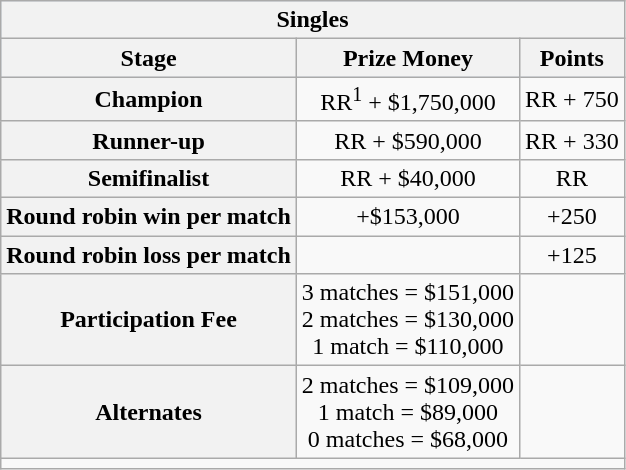<table class=wikitable style=text-align:center>
<tr style="background:#d1e4fd;">
<th colspan=3>Singles</th>
</tr>
<tr style="background:#d1e4fd;">
<th>Stage</th>
<th>Prize Money</th>
<th>Points</th>
</tr>
<tr>
<th>Champion</th>
<td>RR<sup>1</sup> + $1,750,000</td>
<td>RR + 750</td>
</tr>
<tr>
<th>Runner-up</th>
<td>RR + $590,000</td>
<td>RR + 330</td>
</tr>
<tr>
<th>Semifinalist</th>
<td>RR + $40,000</td>
<td>RR</td>
</tr>
<tr>
<th>Round robin win per match</th>
<td>+$153,000</td>
<td>+250</td>
</tr>
<tr>
<th>Round robin loss per match</th>
<td></td>
<td>+125</td>
</tr>
<tr>
<th>Participation Fee</th>
<td>3 matches = $151,000<br>2 matches = $130,000<br>1 match = $110,000</td>
<td></td>
</tr>
<tr>
<th>Alternates</th>
<td>2 matches = $109,000<br>1 match = $89,000<br>0 matches = $68,000</td>
<td></td>
</tr>
<tr>
<td colspan="3" style="text-align:center;"></td>
</tr>
</table>
